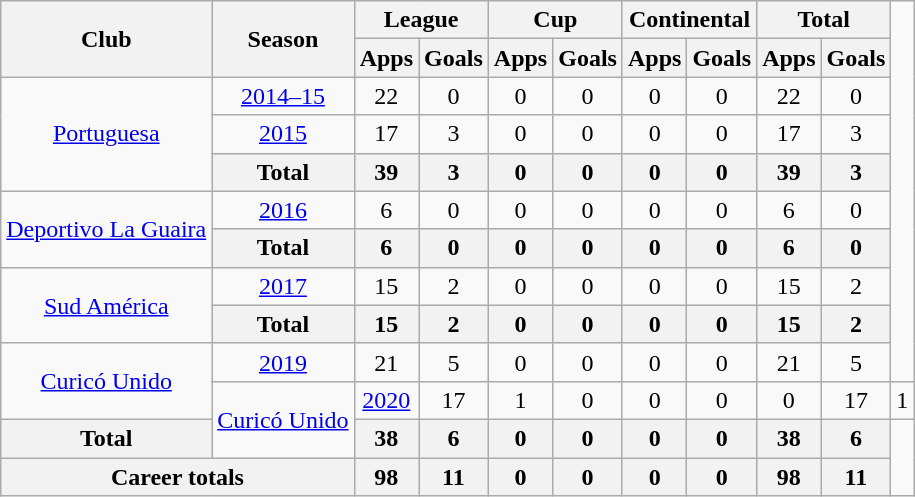<table class="wikitable" style="text-align: center;">
<tr>
<th rowspan="2">Club</th>
<th rowspan="2">Season</th>
<th colspan="2">League</th>
<th colspan="2">Cup</th>
<th colspan="2">Continental</th>
<th colspan="2">Total</th>
</tr>
<tr>
<th>Apps</th>
<th>Goals</th>
<th>Apps</th>
<th>Goals</th>
<th>Apps</th>
<th>Goals</th>
<th>Apps</th>
<th>Goals</th>
</tr>
<tr>
<td rowspan="3" valign="center"><a href='#'>Portuguesa</a></td>
<td><a href='#'>2014–15</a></td>
<td>22</td>
<td>0</td>
<td>0</td>
<td>0</td>
<td>0</td>
<td>0</td>
<td>22</td>
<td>0</td>
</tr>
<tr>
<td><a href='#'>2015</a></td>
<td>17</td>
<td>3</td>
<td>0</td>
<td>0</td>
<td>0</td>
<td>0</td>
<td>17</td>
<td>3</td>
</tr>
<tr>
<th>Total</th>
<th>39</th>
<th>3</th>
<th>0</th>
<th>0</th>
<th>0</th>
<th>0</th>
<th>39</th>
<th>3</th>
</tr>
<tr>
<td rowspan="2" valign="center"><a href='#'>Deportivo La Guaira</a></td>
<td><a href='#'>2016</a></td>
<td>6</td>
<td>0</td>
<td>0</td>
<td>0</td>
<td>0</td>
<td>0</td>
<td>6</td>
<td>0</td>
</tr>
<tr>
<th>Total</th>
<th>6</th>
<th>0</th>
<th>0</th>
<th>0</th>
<th>0</th>
<th>0</th>
<th>6</th>
<th>0</th>
</tr>
<tr>
<td rowspan="2" valign="center"><a href='#'>Sud América</a></td>
<td><a href='#'>2017</a></td>
<td>15</td>
<td>2</td>
<td>0</td>
<td>0</td>
<td>0</td>
<td>0</td>
<td>15</td>
<td>2</td>
</tr>
<tr>
<th>Total</th>
<th>15</th>
<th>2</th>
<th>0</th>
<th>0</th>
<th>0</th>
<th>0</th>
<th>15</th>
<th>2</th>
</tr>
<tr>
<td rowspan="2" valign="center"><a href='#'>Curicó Unido</a></td>
<td><a href='#'>2019</a></td>
<td>21</td>
<td>5</td>
<td>0</td>
<td>0</td>
<td>0</td>
<td>0</td>
<td>21</td>
<td>5</td>
</tr>
<tr>
<td rowspan="2" valign="center"><a href='#'>Curicó Unido</a></td>
<td><a href='#'>2020</a></td>
<td>17</td>
<td>1</td>
<td>0</td>
<td>0</td>
<td>0</td>
<td>0</td>
<td>17</td>
<td>1</td>
</tr>
<tr>
<th>Total</th>
<th>38</th>
<th>6</th>
<th>0</th>
<th>0</th>
<th>0</th>
<th>0</th>
<th>38</th>
<th>6</th>
</tr>
<tr>
<th colspan="2">Career totals</th>
<th>98</th>
<th>11</th>
<th>0</th>
<th>0</th>
<th>0</th>
<th>0</th>
<th>98</th>
<th>11</th>
</tr>
</table>
